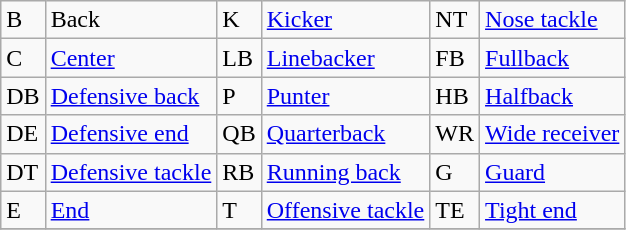<table class="wikitable">
<tr>
<td>B</td>
<td>Back</td>
<td>K</td>
<td><a href='#'>Kicker</a></td>
<td>NT</td>
<td><a href='#'>Nose tackle</a></td>
</tr>
<tr>
<td>C</td>
<td><a href='#'>Center</a></td>
<td>LB</td>
<td><a href='#'>Linebacker</a></td>
<td>FB</td>
<td><a href='#'>Fullback</a></td>
</tr>
<tr>
<td>DB</td>
<td><a href='#'>Defensive back</a></td>
<td>P</td>
<td><a href='#'>Punter</a></td>
<td>HB</td>
<td><a href='#'>Halfback</a></td>
</tr>
<tr>
<td>DE</td>
<td><a href='#'>Defensive end</a></td>
<td>QB</td>
<td><a href='#'>Quarterback</a></td>
<td>WR</td>
<td><a href='#'>Wide receiver</a></td>
</tr>
<tr>
<td>DT</td>
<td><a href='#'>Defensive tackle</a></td>
<td>RB</td>
<td><a href='#'>Running back</a></td>
<td>G</td>
<td><a href='#'>Guard</a></td>
</tr>
<tr>
<td>E</td>
<td><a href='#'>End</a></td>
<td>T</td>
<td><a href='#'>Offensive tackle</a></td>
<td>TE</td>
<td><a href='#'>Tight end</a></td>
</tr>
<tr>
</tr>
</table>
